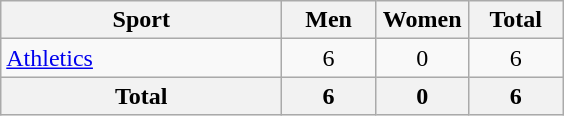<table class="wikitable sortable" style="text-align:center;">
<tr>
<th width=180>Sport</th>
<th width=55>Men</th>
<th width=55>Women</th>
<th width=55>Total</th>
</tr>
<tr>
<td align=left><a href='#'>Athletics</a></td>
<td>6</td>
<td>0</td>
<td>6</td>
</tr>
<tr>
<th>Total</th>
<th>6</th>
<th>0</th>
<th>6</th>
</tr>
</table>
